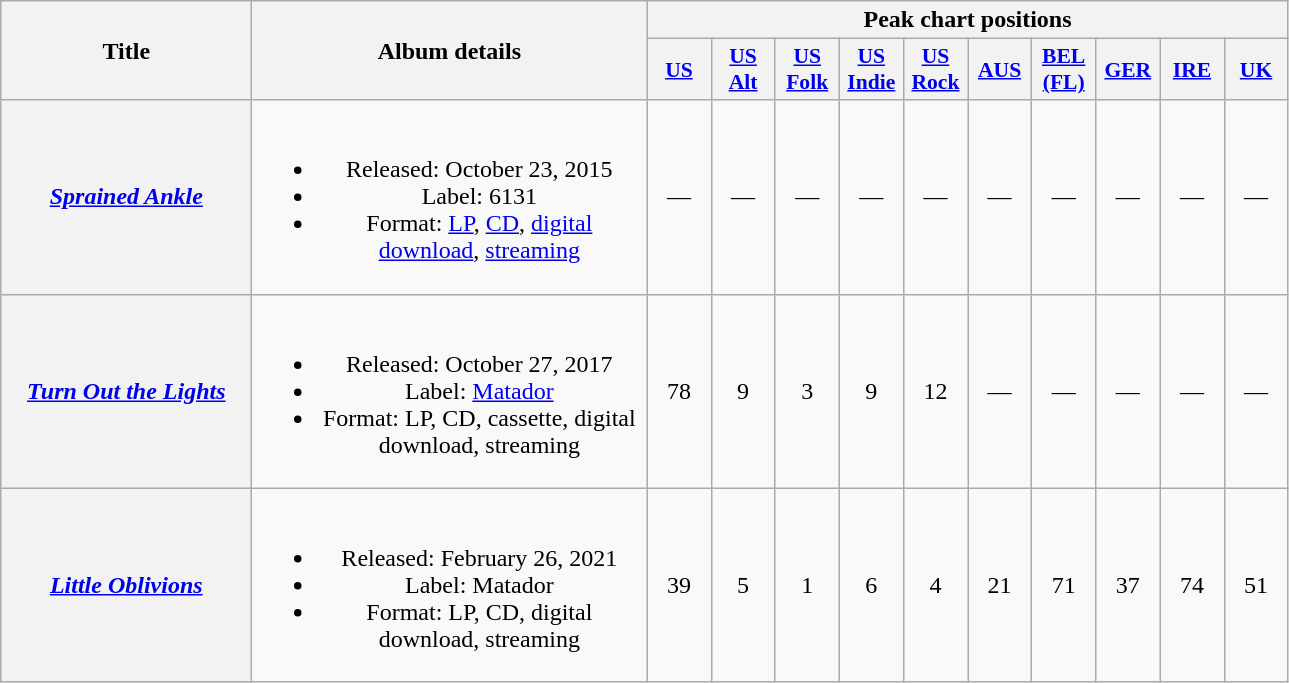<table class="wikitable plainrowheaders" style="text-align:center;">
<tr>
<th scope="col" rowspan="2" style="width:10em;">Title</th>
<th scope="col" rowspan="2" style="width:16em;">Album details</th>
<th scope="col" colspan="10">Peak chart positions</th>
</tr>
<tr>
<th scope="col" style="width:2.5em;font-size:90%;"><a href='#'>US</a><br></th>
<th scope="col" style="width:2.5em;font-size:90%;"><a href='#'>US<br>Alt</a><br></th>
<th scope="col" style="width:2.5em;font-size:90%;"><a href='#'>US<br>Folk</a><br></th>
<th scope="col" style="width:2.5em;font-size:90%;"><a href='#'>US<br>Indie</a><br></th>
<th scope="col" style="width:2.5em;font-size:90%;"><a href='#'>US<br>Rock</a><br></th>
<th scope="col" style="width:2.5em;font-size:90%;"><a href='#'>AUS</a><br></th>
<th scope="col" style="width:2.5em;font-size:90%;"><a href='#'>BEL<br>(FL)</a><br></th>
<th scope="col" style="width:2.5em;font-size:90%;"><a href='#'>GER</a><br></th>
<th scope="col" style="width:2.5em;font-size:90%;"><a href='#'>IRE</a><br></th>
<th scope="col" style="width:2.5em;font-size:90%;"><a href='#'>UK</a><br></th>
</tr>
<tr>
<th scope="row"><em><a href='#'>Sprained Ankle</a></em></th>
<td><br><ul><li>Released: October 23, 2015</li><li>Label: 6131</li><li>Format: <a href='#'>LP</a>, <a href='#'>CD</a>, <a href='#'>digital download</a>, <a href='#'>streaming</a></li></ul></td>
<td>—</td>
<td>―</td>
<td>―</td>
<td>―</td>
<td>―</td>
<td>―</td>
<td>―</td>
<td>―</td>
<td>―</td>
<td>―</td>
</tr>
<tr>
<th scope="row"><em><a href='#'>Turn Out the Lights</a></em></th>
<td><br><ul><li>Released: October 27, 2017</li><li>Label: <a href='#'>Matador</a></li><li>Format: LP, CD, cassette, digital download, streaming</li></ul></td>
<td>78</td>
<td>9</td>
<td>3</td>
<td>9</td>
<td>12</td>
<td>―</td>
<td>―</td>
<td>―</td>
<td>―</td>
<td>―</td>
</tr>
<tr>
<th scope="row"><em><a href='#'>Little Oblivions</a></em></th>
<td><br><ul><li>Released: February 26, 2021</li><li>Label: Matador</li><li>Format: LP, CD, digital download, streaming</li></ul></td>
<td>39</td>
<td>5</td>
<td>1</td>
<td>6</td>
<td>4</td>
<td>21</td>
<td>71</td>
<td>37</td>
<td>74</td>
<td>51</td>
</tr>
</table>
